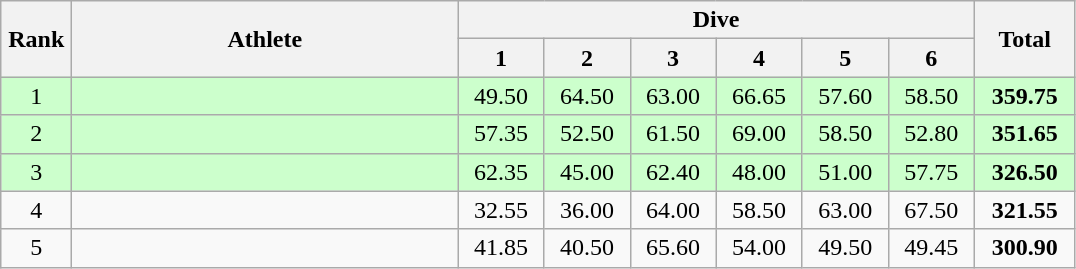<table class="wikitable" style="text-align:center">
<tr>
<th rowspan="2" width="40">Rank</th>
<th rowspan="2" width="250">Athlete</th>
<th colspan="6">Dive</th>
<th rowspan="2" width="60">Total</th>
</tr>
<tr>
<th width="50">1</th>
<th width="50">2</th>
<th width="50">3</th>
<th width="50">4</th>
<th width="50">5</th>
<th width="50">6</th>
</tr>
<tr bgcolor="ccffcc">
<td>1</td>
<td align="left"></td>
<td>49.50</td>
<td>64.50</td>
<td>63.00</td>
<td>66.65</td>
<td>57.60</td>
<td>58.50</td>
<td><strong>359.75</strong></td>
</tr>
<tr bgcolor="ccffcc">
<td>2</td>
<td align="left"></td>
<td>57.35</td>
<td>52.50</td>
<td>61.50</td>
<td>69.00</td>
<td>58.50</td>
<td>52.80</td>
<td><strong>351.65</strong></td>
</tr>
<tr bgcolor="ccffcc">
<td>3</td>
<td align="left"></td>
<td>62.35</td>
<td>45.00</td>
<td>62.40</td>
<td>48.00</td>
<td>51.00</td>
<td>57.75</td>
<td><strong>326.50</strong></td>
</tr>
<tr>
<td>4</td>
<td align="left"></td>
<td>32.55</td>
<td>36.00</td>
<td>64.00</td>
<td>58.50</td>
<td>63.00</td>
<td>67.50</td>
<td><strong>321.55</strong></td>
</tr>
<tr>
<td>5</td>
<td align="left"></td>
<td>41.85</td>
<td>40.50</td>
<td>65.60</td>
<td>54.00</td>
<td>49.50</td>
<td>49.45</td>
<td><strong>300.90<em></td>
</tr>
</table>
